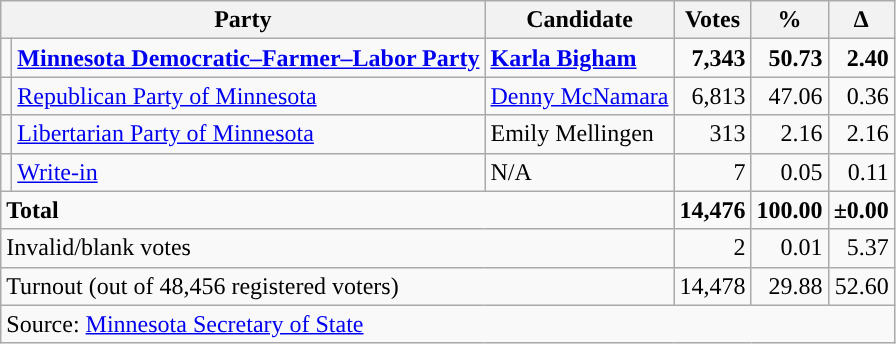<table class="wikitable">
<tr>
<th colspan="2">Party</th>
<th>Candidate</th>
<th>Votes</th>
<th>%</th>
<th>∆</th>
</tr>
<tr>
<td style="background-color:"></td>
<td><strong><a href='#'>Minnesota Democratic–Farmer–Labor Party</a></strong></td>
<td><strong><a href='#'>Karla Bigham</a></strong></td>
<td align="right"><strong>7,343</strong></td>
<td align="right"><strong>50.73</strong></td>
<td align="right"><strong>2.40</strong></td>
</tr>
<tr>
<td style="background-color:"></td>
<td><a href='#'>Republican Party of Minnesota</a></td>
<td><a href='#'>Denny McNamara</a></td>
<td align="right">6,813</td>
<td align="right">47.06</td>
<td align="right">0.36</td>
</tr>
<tr>
<td style="background-color:"></td>
<td><a href='#'>Libertarian Party of Minnesota</a></td>
<td>Emily Mellingen</td>
<td align="right">313</td>
<td align="right">2.16</td>
<td align="right">2.16</td>
</tr>
<tr>
<td style="background-color:"></td>
<td><a href='#'>Write-in</a></td>
<td>N/A</td>
<td align="right">7</td>
<td align="right">0.05</td>
<td align="right">0.11</td>
</tr>
<tr>
<td colspan="3"><strong>Total</strong></td>
<td align="right"><strong>14,476</strong></td>
<td align="right"><strong>100.00</strong></td>
<td align="right"><strong>±0.00</strong></td>
</tr>
<tr>
<td colspan="3">Invalid/blank votes</td>
<td align="right">2</td>
<td align="right">0.01</td>
<td align="right">5.37</td>
</tr>
<tr>
<td colspan="3">Turnout (out of 48,456 registered voters)</td>
<td align="right">14,478</td>
<td align="right">29.88</td>
<td align="right">52.60</td>
</tr>
<tr>
<td colspan="6">Source: <a href='#'>Minnesota Secretary of State</a></td>
</tr>
</table>
